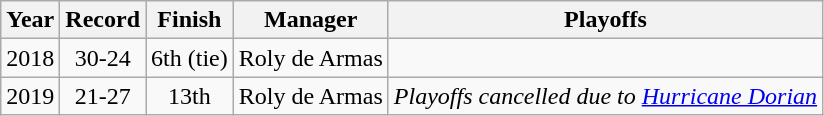<table class="wikitable">
<tr>
<th>Year</th>
<th>Record</th>
<th>Finish</th>
<th>Manager</th>
<th>Playoffs</th>
</tr>
<tr align=center>
<td>2018</td>
<td>30-24</td>
<td>6th (tie)</td>
<td>Roly de Armas</td>
<td></td>
</tr>
<tr align=center>
<td>2019</td>
<td>21-27</td>
<td>13th</td>
<td>Roly de Armas</td>
<td><em>Playoffs cancelled due to <a href='#'>Hurricane Dorian</a></em></td>
</tr>
</table>
